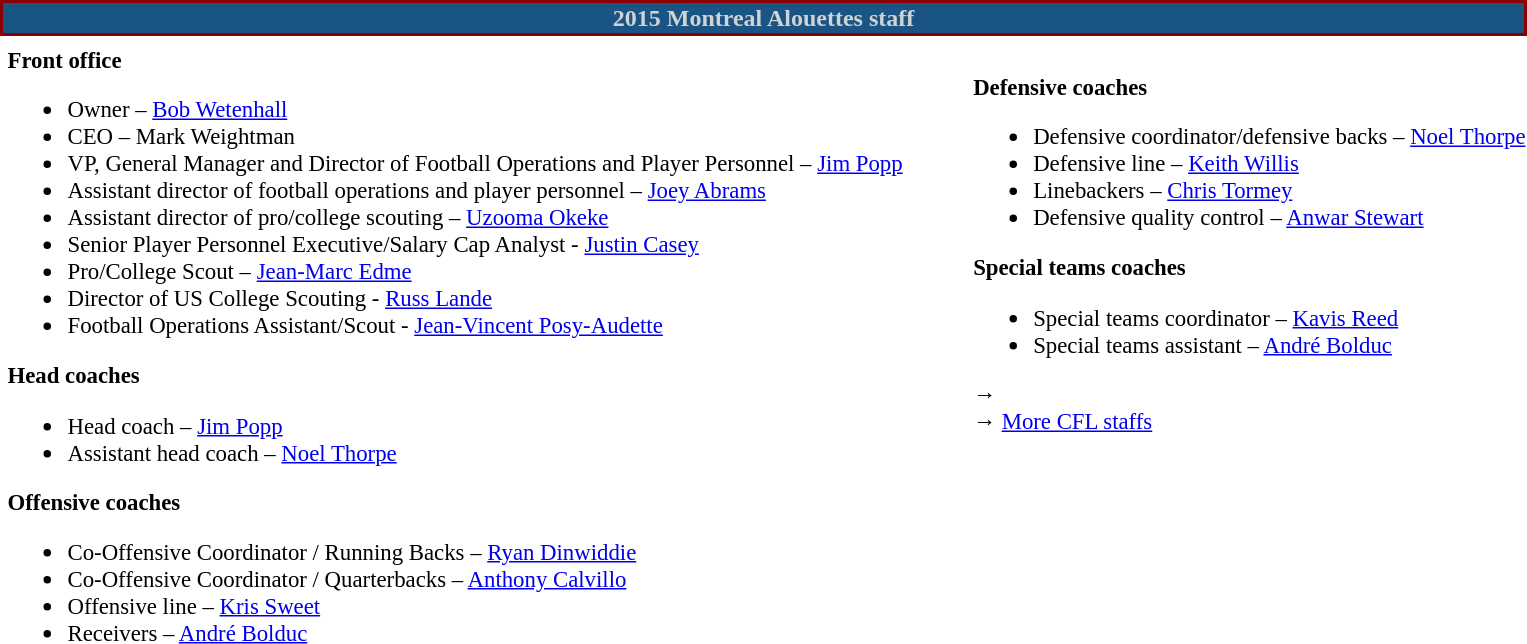<table class="toccolours" style="text-align: left;">
<tr>
<th colspan="7" style="text-align:center; background:#1a5484; color:#CED4D3; border:2px solid darkred; text-align: center">2015 Montreal Alouettes staff</th>
</tr>
<tr>
<td colspan="7" style="text-align:right;"></td>
</tr>
<tr>
<td style="vertical-align:top;"></td>
<td style="font-size:95%; vertical-align:top;"><strong>Front office</strong><br><ul><li>Owner – <a href='#'>Bob Wetenhall</a></li><li>CEO – Mark Weightman</li><li>VP, General Manager and Director of Football Operations and Player Personnel – <a href='#'>Jim Popp</a></li><li>Assistant director of football operations and player personnel – <a href='#'>Joey Abrams</a></li><li>Assistant director of pro/college scouting – <a href='#'>Uzooma Okeke</a></li><li>Senior Player Personnel Executive/Salary Cap Analyst - <a href='#'>Justin Casey</a></li><li>Pro/College Scout – <a href='#'>Jean-Marc Edme</a></li><li>Director of US College Scouting - <a href='#'>Russ Lande</a></li><li>Football Operations Assistant/Scout - <a href='#'>Jean-Vincent Posy-Audette</a></li></ul><strong>Head coaches</strong><ul><li>Head coach – <a href='#'>Jim Popp</a></li><li>Assistant head coach – <a href='#'>Noel Thorpe</a></li></ul><strong>Offensive coaches</strong><ul><li>Co-Offensive Coordinator / Running Backs – <a href='#'>Ryan Dinwiddie</a></li><li>Co-Offensive Coordinator / Quarterbacks – <a href='#'>Anthony Calvillo</a></li><li>Offensive line – <a href='#'>Kris Sweet</a></li><li>Receivers – <a href='#'>André Bolduc</a></li></ul></td>
<td width="35"> </td>
<td style="vertical-align:top;"></td>
<td style="font-size:95%; vertical-align:top;"><br><strong>Defensive coaches</strong><ul><li>Defensive coordinator/defensive backs – <a href='#'>Noel Thorpe</a></li><li>Defensive line – <a href='#'>Keith Willis</a></li><li>Linebackers – <a href='#'>Chris Tormey</a></li><li>Defensive quality control – <a href='#'>Anwar Stewart</a></li></ul><strong>Special teams coaches</strong><ul><li>Special teams coordinator – <a href='#'>Kavis Reed</a></li><li>Special teams assistant – <a href='#'>André Bolduc</a></li></ul>→ <span></span><br>
→ <a href='#'>More CFL staffs</a></td>
</tr>
</table>
